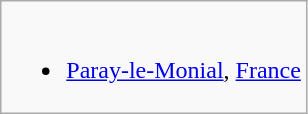<table class="wikitable">
<tr valign="top">
<td><br><ul><li> <a href='#'>Paray-le-Monial</a>, <a href='#'>France</a></li></ul></td>
</tr>
</table>
